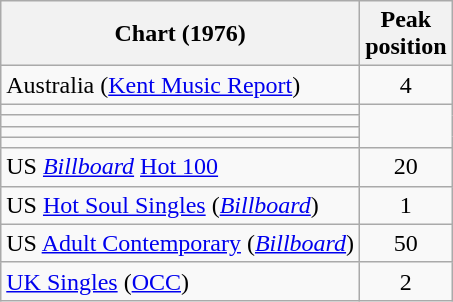<table class="wikitable sortable">
<tr>
<th>Chart (1976)</th>
<th>Peak<br>position</th>
</tr>
<tr>
<td>Australia (<a href='#'>Kent Music Report</a>)</td>
<td style="text-align:center;">4</td>
</tr>
<tr>
<td></td>
</tr>
<tr>
<td></td>
</tr>
<tr>
<td></td>
</tr>
<tr>
<td></td>
</tr>
<tr>
<td>US <em><a href='#'>Billboard</a></em> <a href='#'>Hot 100</a></td>
<td style="text-align:center;">20</td>
</tr>
<tr>
<td>US <a href='#'>Hot Soul Singles</a> (<em><a href='#'>Billboard</a></em>)</td>
<td style="text-align:center;">1</td>
</tr>
<tr>
<td>US <a href='#'>Adult Contemporary</a> (<em><a href='#'>Billboard</a></em>)</td>
<td align=center>50</td>
</tr>
<tr>
<td><a href='#'>UK Singles</a> (<a href='#'>OCC</a>)</td>
<td style="text-align:center;">2</td>
</tr>
</table>
